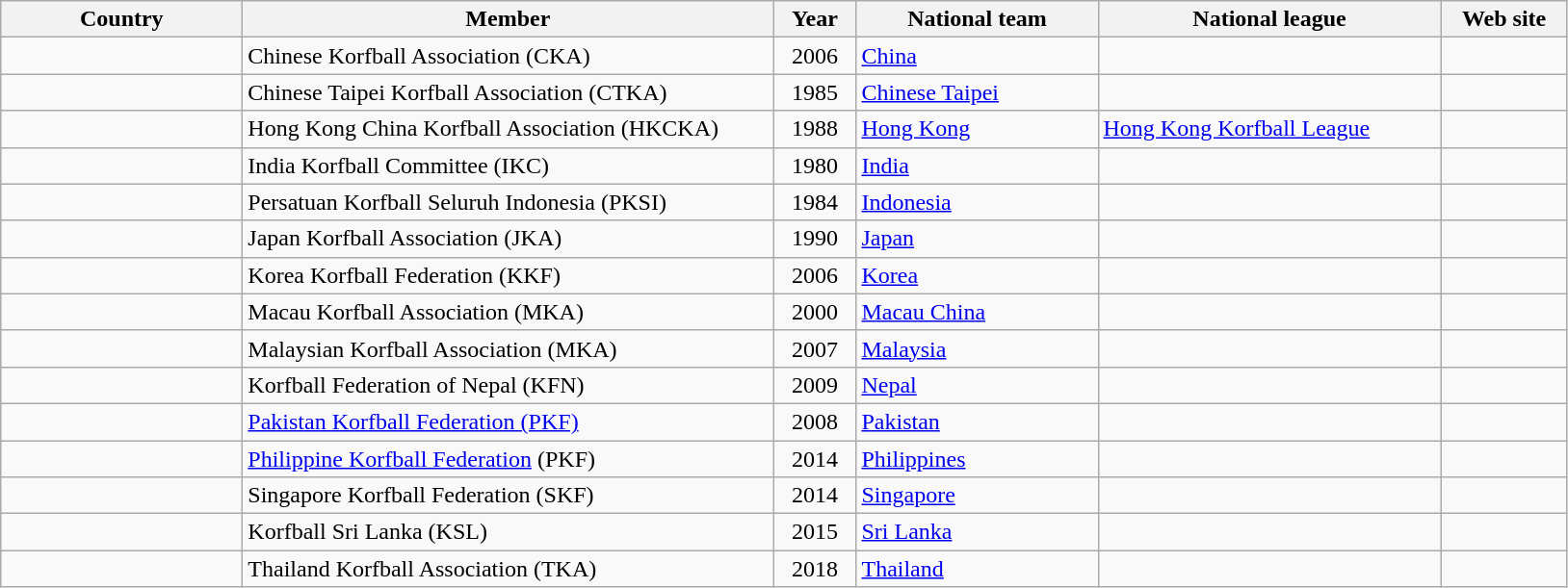<table class="wikitable sortable">
<tr>
<th width=160>Country</th>
<th width=360>Member</th>
<th width=50>Year</th>
<th width=160>National team</th>
<th width=230>National league</th>
<th width=80>Web site</th>
</tr>
<tr>
<td></td>
<td>Chinese Korfball Association (CKA)</td>
<td align=center>2006</td>
<td><a href='#'>China</a></td>
<td></td>
<td align=center></td>
</tr>
<tr>
<td></td>
<td>Chinese Taipei Korfball Association (CTKA)</td>
<td align=center>1985</td>
<td><a href='#'>Chinese Taipei</a></td>
<td></td>
<td align=center></td>
</tr>
<tr>
<td></td>
<td>Hong Kong China Korfball Association (HKCKA)</td>
<td align=center>1988</td>
<td><a href='#'>Hong Kong</a></td>
<td><a href='#'>Hong Kong Korfball League</a></td>
<td align=center></td>
</tr>
<tr>
<td></td>
<td>India Korfball Committee (IKC)</td>
<td align=center>1980</td>
<td><a href='#'>India</a></td>
<td></td>
<td align=center></td>
</tr>
<tr>
<td></td>
<td>Persatuan Korfball Seluruh Indonesia (PKSI)</td>
<td align=center>1984</td>
<td><a href='#'>Indonesia</a></td>
<td></td>
<td align=center></td>
</tr>
<tr>
<td></td>
<td>Japan Korfball Association (JKA)</td>
<td align=center>1990</td>
<td><a href='#'>Japan</a></td>
<td></td>
<td align=center></td>
</tr>
<tr>
<td></td>
<td>Korea Korfball Federation (KKF)</td>
<td align=center>2006</td>
<td><a href='#'>Korea</a></td>
<td></td>
<td align=center></td>
</tr>
<tr>
<td></td>
<td>Macau Korfball Association (MKA)</td>
<td align=center>2000</td>
<td><a href='#'>Macau China</a></td>
<td></td>
<td align=center></td>
</tr>
<tr>
<td></td>
<td>Malaysian Korfball Association (MKA)</td>
<td align=center>2007</td>
<td><a href='#'>Malaysia</a></td>
<td></td>
<td align=center></td>
</tr>
<tr>
<td></td>
<td>Korfball Federation of Nepal (KFN)</td>
<td align=center>2009</td>
<td><a href='#'>Nepal</a></td>
<td></td>
<td align=center></td>
</tr>
<tr>
<td></td>
<td><a href='#'>Pakistan Korfball Federation (PKF)</a></td>
<td align=center>2008</td>
<td><a href='#'>Pakistan</a></td>
<td></td>
<td align=center></td>
</tr>
<tr>
<td></td>
<td><a href='#'>Philippine Korfball Federation</a> (PKF)</td>
<td align=center>2014</td>
<td><a href='#'>Philippines</a></td>
<td></td>
<td align=center></td>
</tr>
<tr>
<td></td>
<td>Singapore Korfball Federation (SKF)</td>
<td align=center>2014</td>
<td><a href='#'>Singapore</a></td>
<td></td>
<td align=center></td>
</tr>
<tr>
<td></td>
<td>Korfball Sri Lanka (KSL)</td>
<td align=center>2015</td>
<td><a href='#'>Sri Lanka</a></td>
<td></td>
<td align=center></td>
</tr>
<tr>
<td></td>
<td>Thailand Korfball Association (TKA)</td>
<td align=center>2018</td>
<td><a href='#'>Thailand</a></td>
<td></td>
<td align=center></td>
</tr>
</table>
